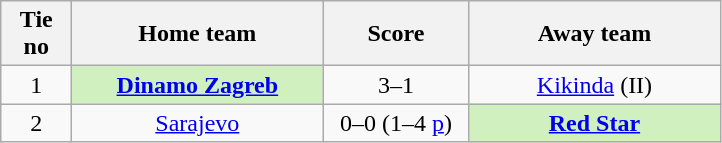<table class="wikitable" style="text-align: center">
<tr>
<th width=40>Tie no</th>
<th width=160>Home team</th>
<th width=90>Score</th>
<th width=160>Away team</th>
</tr>
<tr>
<td>1</td>
<td style="background-color:#D0F0C0"><strong><a href='#'>Dinamo Zagreb</a></strong></td>
<td>3–1</td>
<td><a href='#'>Kikinda</a> (II)</td>
</tr>
<tr>
<td>2</td>
<td><a href='#'>Sarajevo</a></td>
<td>0–0 (1–4 <a href='#'>p</a>)</td>
<td style="background-color:#D0F0C0"><strong><a href='#'>Red Star</a></strong></td>
</tr>
</table>
